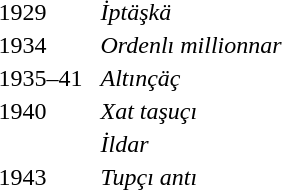<table>
<tr>
<td>1929</td>
<td><em>İptäşkä</em>  </td>
</tr>
<tr>
<td>1934</td>
<td><em>Ordenlı millionnar</em>  </td>
</tr>
<tr>
<td>1935–41  </td>
<td><em>Altınçäç</em></td>
</tr>
<tr>
<td rowspan=2 valign=top>1940</td>
<td><em>Xat taşuçı</em>  </td>
</tr>
<tr>
<td><em>İldar</em>  </td>
</tr>
<tr>
<td>1943</td>
<td><em>Tupçı antı</em>  </td>
</tr>
</table>
